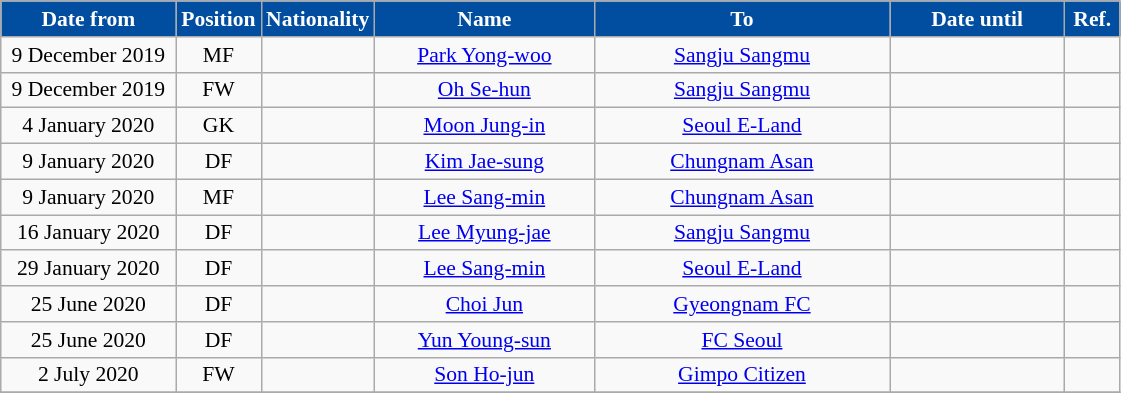<table class="wikitable" style="text-align:center; font-size:90%; ">
<tr>
<th style="background:#014ea0; color:#FFFFFF; width:110px;">Date from</th>
<th style="background:#014ea0; color:#FFFFFF; width:50px;">Position</th>
<th style="background:#014ea0; color:#FFFFFF; width:50px;">Nationality</th>
<th style="background:#014ea0; color:#FFFFFF; width:140px;">Name</th>
<th style="background:#014ea0; color:#FFFFFF; width:190px;">To</th>
<th style="background:#014ea0; color:#FFFFFF; width:110px;">Date until</th>
<th style="background:#014ea0; color:#FFFFFF; width:30px;">Ref.</th>
</tr>
<tr>
<td>9 December 2019</td>
<td>MF</td>
<td></td>
<td><a href='#'>Park Yong-woo</a></td>
<td> <a href='#'>Sangju Sangmu</a></td>
<td></td>
<td></td>
</tr>
<tr>
<td>9 December 2019</td>
<td>FW</td>
<td></td>
<td><a href='#'>Oh Se-hun</a></td>
<td> <a href='#'>Sangju Sangmu</a></td>
<td></td>
<td></td>
</tr>
<tr>
<td>4 January 2020</td>
<td>GK</td>
<td></td>
<td><a href='#'>Moon Jung-in</a></td>
<td> <a href='#'>Seoul E-Land</a></td>
<td></td>
<td></td>
</tr>
<tr>
<td>9 January 2020</td>
<td>DF</td>
<td></td>
<td><a href='#'>Kim Jae-sung</a></td>
<td> <a href='#'>Chungnam Asan</a></td>
<td></td>
<td></td>
</tr>
<tr>
<td>9 January 2020</td>
<td>MF</td>
<td></td>
<td><a href='#'>Lee Sang-min</a></td>
<td> <a href='#'>Chungnam Asan</a></td>
<td></td>
<td></td>
</tr>
<tr>
<td>16 January 2020</td>
<td>DF</td>
<td></td>
<td><a href='#'>Lee Myung-jae</a></td>
<td> <a href='#'>Sangju Sangmu</a></td>
<td></td>
<td></td>
</tr>
<tr>
<td>29 January 2020</td>
<td>DF</td>
<td></td>
<td><a href='#'>Lee Sang-min</a></td>
<td> <a href='#'>Seoul E-Land</a></td>
<td></td>
<td></td>
</tr>
<tr>
<td>25 June 2020</td>
<td>DF</td>
<td></td>
<td><a href='#'>Choi Jun</a></td>
<td> <a href='#'>Gyeongnam FC</a></td>
<td></td>
<td></td>
</tr>
<tr>
<td>25 June 2020</td>
<td>DF</td>
<td></td>
<td><a href='#'>Yun Young-sun</a></td>
<td> <a href='#'>FC Seoul</a></td>
<td></td>
<td></td>
</tr>
<tr>
<td>2 July 2020</td>
<td>FW</td>
<td></td>
<td><a href='#'>Son Ho-jun</a></td>
<td> <a href='#'>Gimpo Citizen</a></td>
<td></td>
<td></td>
</tr>
<tr>
</tr>
</table>
